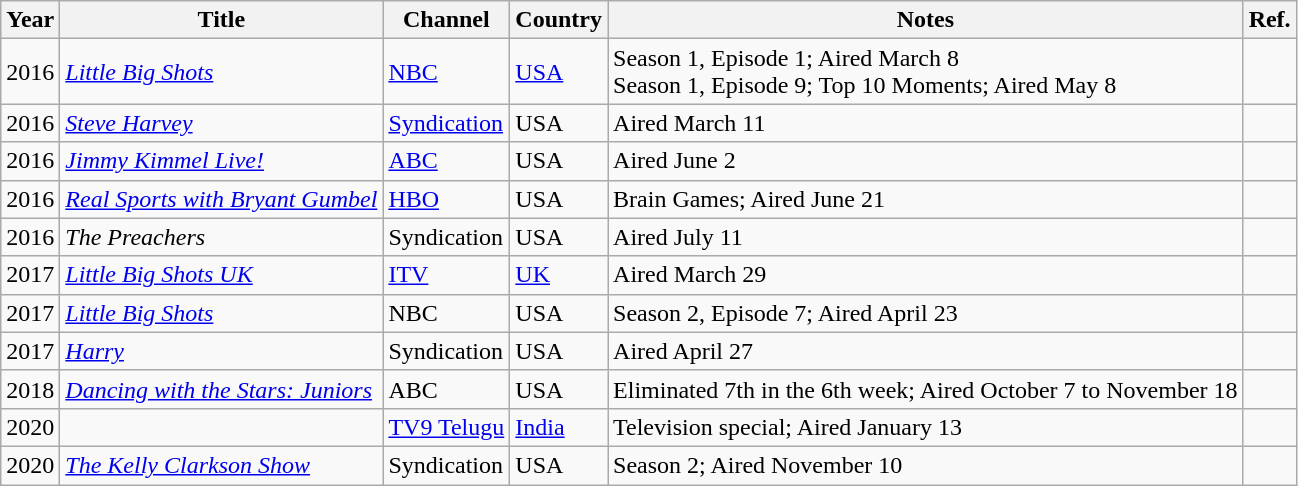<table class="wikitable">
<tr>
<th>Year</th>
<th>Title</th>
<th>Channel</th>
<th>Country</th>
<th>Notes</th>
<th>Ref.</th>
</tr>
<tr>
<td>2016</td>
<td><em><a href='#'>Little Big Shots</a></em></td>
<td><a href='#'>NBC</a></td>
<td><a href='#'>USA</a></td>
<td>Season 1, Episode 1; Aired March 8<br>Season 1, Episode 9; Top 10 Moments; Aired May 8</td>
<td></td>
</tr>
<tr>
<td>2016</td>
<td><em><a href='#'>Steve Harvey</a></em></td>
<td><a href='#'>Syndication</a></td>
<td>USA</td>
<td>Aired March 11</td>
<td></td>
</tr>
<tr>
<td>2016</td>
<td><em><a href='#'>Jimmy Kimmel Live!</a></em></td>
<td><a href='#'>ABC</a></td>
<td>USA</td>
<td>Aired June 2</td>
<td></td>
</tr>
<tr>
<td>2016</td>
<td><em><a href='#'>Real Sports with Bryant Gumbel</a></em></td>
<td><a href='#'>HBO</a></td>
<td>USA</td>
<td>Brain Games; Aired June 21</td>
<td></td>
</tr>
<tr>
<td>2016</td>
<td><em>The Preachers</em></td>
<td>Syndication</td>
<td>USA</td>
<td>Aired July 11</td>
<td></td>
</tr>
<tr>
<td>2017</td>
<td><em><a href='#'>Little Big Shots UK</a></em></td>
<td><a href='#'>ITV</a></td>
<td><a href='#'>UK</a></td>
<td>Aired March 29</td>
<td></td>
</tr>
<tr>
<td>2017</td>
<td><em><a href='#'>Little Big Shots</a></em></td>
<td>NBC</td>
<td>USA</td>
<td>Season 2, Episode 7; Aired April 23</td>
<td></td>
</tr>
<tr>
<td>2017</td>
<td><em><a href='#'>Harry</a></em></td>
<td>Syndication</td>
<td>USA</td>
<td>Aired April 27</td>
<td></td>
</tr>
<tr>
<td>2018</td>
<td><em><a href='#'>Dancing with the Stars: Juniors</a></em></td>
<td>ABC</td>
<td>USA</td>
<td>Eliminated 7th in the 6th week; Aired October 7 to November 18</td>
<td></td>
</tr>
<tr>
<td>2020</td>
<td><em></em></td>
<td><a href='#'>TV9 Telugu</a></td>
<td><a href='#'>India</a></td>
<td>Television special; Aired January 13</td>
<td></td>
</tr>
<tr>
<td>2020</td>
<td><em><a href='#'>The Kelly Clarkson Show</a></em></td>
<td>Syndication</td>
<td>USA</td>
<td>Season 2; Aired November 10</td>
<td></td>
</tr>
</table>
